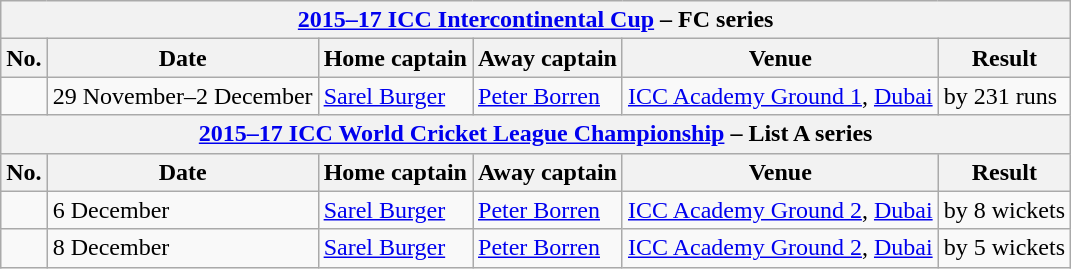<table class="wikitable">
<tr>
<th colspan="6"><a href='#'>2015–17 ICC Intercontinental Cup</a> – FC series</th>
</tr>
<tr>
<th>No.</th>
<th>Date</th>
<th>Home captain</th>
<th>Away captain</th>
<th>Venue</th>
<th>Result</th>
</tr>
<tr>
<td></td>
<td>29 November–2 December</td>
<td><a href='#'>Sarel Burger</a></td>
<td><a href='#'>Peter Borren</a></td>
<td><a href='#'>ICC Academy Ground 1</a>, <a href='#'>Dubai</a></td>
<td> by 231 runs</td>
</tr>
<tr>
<th colspan="6"><a href='#'>2015–17 ICC World Cricket League Championship</a> – List A series</th>
</tr>
<tr>
<th>No.</th>
<th>Date</th>
<th>Home captain</th>
<th>Away captain</th>
<th>Venue</th>
<th>Result</th>
</tr>
<tr>
<td></td>
<td>6 December</td>
<td><a href='#'>Sarel Burger</a></td>
<td><a href='#'>Peter Borren</a></td>
<td><a href='#'>ICC Academy Ground 2</a>, <a href='#'>Dubai</a></td>
<td> by 8 wickets</td>
</tr>
<tr>
<td></td>
<td>8 December</td>
<td><a href='#'>Sarel Burger</a></td>
<td><a href='#'>Peter Borren</a></td>
<td><a href='#'>ICC Academy Ground 2</a>, <a href='#'>Dubai</a></td>
<td> by 5 wickets</td>
</tr>
</table>
